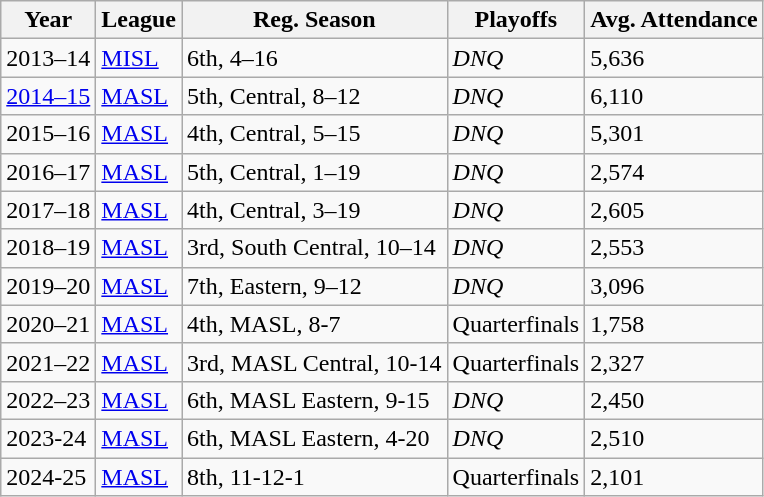<table class="wikitable">
<tr>
<th>Year</th>
<th>League</th>
<th>Reg. Season</th>
<th>Playoffs</th>
<th>Avg. Attendance</th>
</tr>
<tr>
<td>2013–14</td>
<td><a href='#'>MISL</a></td>
<td>6th, 4–16</td>
<td><em>DNQ</em></td>
<td>5,636</td>
</tr>
<tr>
<td><a href='#'>2014–15</a></td>
<td><a href='#'>MASL</a></td>
<td>5th, Central, 8–12</td>
<td><em>DNQ</em></td>
<td>6,110</td>
</tr>
<tr>
<td>2015–16</td>
<td><a href='#'>MASL</a></td>
<td>4th, Central, 5–15</td>
<td><em>DNQ</em></td>
<td>5,301</td>
</tr>
<tr>
<td>2016–17</td>
<td><a href='#'>MASL</a></td>
<td>5th, Central, 1–19</td>
<td><em>DNQ</em></td>
<td>2,574</td>
</tr>
<tr>
<td>2017–18</td>
<td><a href='#'>MASL</a></td>
<td>4th, Central, 3–19</td>
<td><em>DNQ</em></td>
<td>2,605</td>
</tr>
<tr>
<td>2018–19</td>
<td><a href='#'>MASL</a></td>
<td>3rd, South Central, 10–14</td>
<td><em>DNQ</em></td>
<td>2,553</td>
</tr>
<tr>
<td>2019–20</td>
<td><a href='#'>MASL</a></td>
<td>7th, Eastern, 9–12</td>
<td><em>DNQ</em></td>
<td>3,096</td>
</tr>
<tr>
<td>2020–21</td>
<td><a href='#'>MASL</a></td>
<td>4th, MASL, 8-7</td>
<td>Quarterfinals</td>
<td>1,758</td>
</tr>
<tr>
<td>2021–22</td>
<td><a href='#'>MASL</a></td>
<td>3rd, MASL Central, 10-14</td>
<td>Quarterfinals</td>
<td>2,327</td>
</tr>
<tr>
<td>2022–23</td>
<td><a href='#'>MASL</a></td>
<td>6th, MASL Eastern, 9-15</td>
<td><em>DNQ</em></td>
<td>2,450</td>
</tr>
<tr>
<td>2023-24</td>
<td><a href='#'>MASL</a></td>
<td>6th, MASL Eastern, 4-20</td>
<td><em>DNQ</em></td>
<td>2,510</td>
</tr>
<tr>
<td>2024-25</td>
<td><a href='#'>MASL</a></td>
<td>8th, 11-12-1</td>
<td>Quarterfinals</td>
<td>2,101</td>
</tr>
</table>
